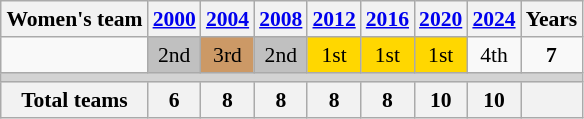<table class="wikitable" style="text-align: center; font-size: 90%; margin-left: 1em;">
<tr>
<th>Women's team</th>
<th><a href='#'>2000</a></th>
<th><a href='#'>2004</a></th>
<th><a href='#'>2008</a></th>
<th><a href='#'>2012</a></th>
<th><a href='#'>2016</a></th>
<th><a href='#'>2020</a></th>
<th><a href='#'>2024</a></th>
<th>Years</th>
</tr>
<tr>
<td style="text-align: left;"></td>
<td style="background-color: silver;">2nd</td>
<td style="background-color: #cc9966;">3rd</td>
<td style="background-color: silver;">2nd</td>
<td style="background-color: gold;">1st</td>
<td style="background-color: gold;">1st</td>
<td style="background-color: gold;">1st</td>
<td>4th</td>
<td><strong>7</strong></td>
</tr>
<tr style="background-color: lightgrey;">
<td colspan="9"></td>
</tr>
<tr>
<th>Total teams</th>
<th>6</th>
<th>8</th>
<th>8</th>
<th>8</th>
<th>8</th>
<th>10</th>
<th>10</th>
<th></th>
</tr>
</table>
